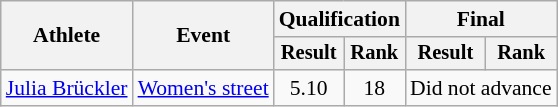<table class="wikitable" style="font-size:90%">
<tr>
<th rowspan="2">Athlete</th>
<th rowspan="2">Event</th>
<th colspan="2">Qualification</th>
<th colspan="2">Final</th>
</tr>
<tr style="font-size: 95%">
<th>Result</th>
<th>Rank</th>
<th>Result</th>
<th>Rank</th>
</tr>
<tr align=center>
<td align=left><a href='#'>Julia Brückler</a></td>
<td align=left><a href='#'>Women's street</a></td>
<td>5.10</td>
<td>18</td>
<td colspan=2>Did not advance</td>
</tr>
</table>
